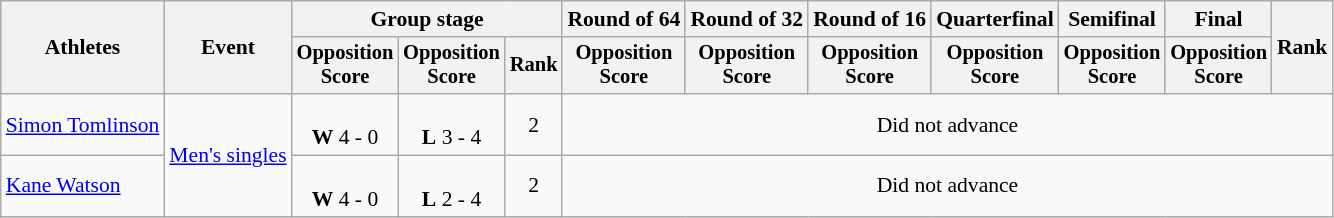<table class="wikitable" style="font-size:90%">
<tr>
<th rowspan=2>Athletes</th>
<th rowspan=2>Event</th>
<th colspan=3>Group stage</th>
<th>Round of 64</th>
<th>Round of 32</th>
<th>Round of 16</th>
<th>Quarterfinal</th>
<th>Semifinal</th>
<th>Final</th>
<th rowspan=2>Rank</th>
</tr>
<tr style="font-size:95%">
<th>Opposition<br>Score</th>
<th>Opposition<br>Score</th>
<th>Rank</th>
<th>Opposition<br>Score</th>
<th>Opposition<br>Score</th>
<th>Opposition<br>Score</th>
<th>Opposition<br>Score</th>
<th>Opposition<br>Score</th>
<th>Opposition<br>Score</th>
</tr>
<tr align=center>
<td align=left><a href='#'>Simon Tomlinson</a></td>
<td align=left rowspan=2><a href='#'>Men's singles</a></td>
<td><br><strong>W</strong> 4 - 0</td>
<td><br><strong>L</strong> 3 - 4</td>
<td>2</td>
<td colspan=7>Did not advance</td>
</tr>
<tr align=center>
<td align=left><a href='#'>Kane Watson</a></td>
<td><br><strong>W</strong> 4 - 0</td>
<td><br><strong>L</strong> 2 - 4</td>
<td>2</td>
<td colspan=7>Did not advance</td>
</tr>
</table>
